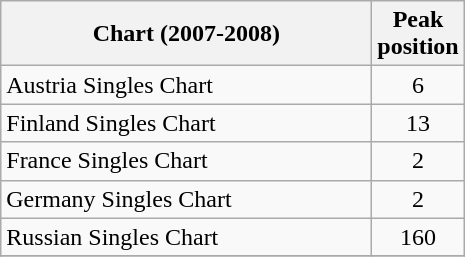<table class="wikitable">
<tr>
<th width="240">Chart (2007-2008)</th>
<th>Peak<br>position </th>
</tr>
<tr>
<td align="left">Austria Singles Chart</td>
<td align="center">6</td>
</tr>
<tr>
<td align="left">Finland Singles Chart</td>
<td align="center">13</td>
</tr>
<tr>
<td align="left">France Singles Chart</td>
<td align="center">2</td>
</tr>
<tr>
<td align="left">Germany Singles Chart</td>
<td align="center">2</td>
</tr>
<tr>
<td align="left">Russian Singles Chart</td>
<td align="center">160</td>
</tr>
<tr>
</tr>
</table>
